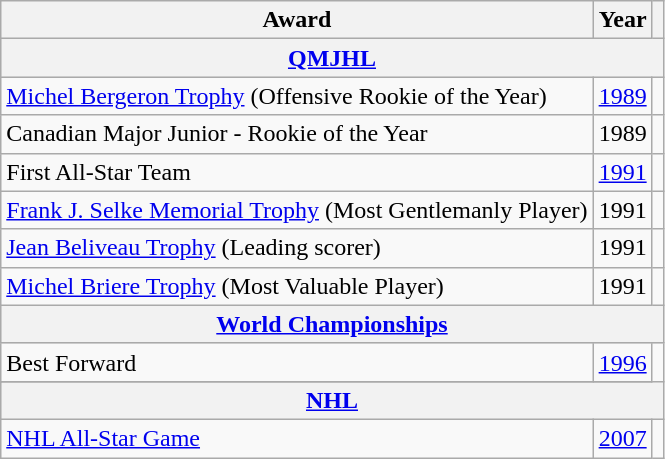<table class="wikitable">
<tr>
<th>Award</th>
<th>Year</th>
<th></th>
</tr>
<tr ALIGN="center" bgcolor="#e0e0e0">
<th colspan="3"><a href='#'>QMJHL</a></th>
</tr>
<tr>
<td><a href='#'>Michel Bergeron Trophy</a> (Offensive Rookie of the Year)</td>
<td><a href='#'>1989</a></td>
<td></td>
</tr>
<tr>
<td>Canadian Major Junior - Rookie of the Year</td>
<td>1989</td>
<td></td>
</tr>
<tr>
<td>First All-Star Team</td>
<td><a href='#'>1991</a></td>
<td></td>
</tr>
<tr>
<td><a href='#'>Frank J. Selke Memorial Trophy</a> (Most Gentlemanly Player)</td>
<td>1991</td>
<td></td>
</tr>
<tr>
<td><a href='#'>Jean Beliveau Trophy</a> (Leading scorer)</td>
<td>1991</td>
<td></td>
</tr>
<tr>
<td><a href='#'>Michel Briere Trophy</a> (Most Valuable Player)</td>
<td>1991</td>
<td></td>
</tr>
<tr ALIGN="center" bgcolor="#e0e0e0">
<th colspan="3"><a href='#'>World Championships</a></th>
</tr>
<tr>
<td>Best Forward</td>
<td><a href='#'>1996</a></td>
</tr>
<tr>
</tr>
<tr ALIGN="center" bgcolor="#e0e0e0">
<th colspan="3"><a href='#'>NHL</a></th>
</tr>
<tr>
<td><a href='#'>NHL All-Star Game</a></td>
<td><a href='#'>2007</a></td>
<td></td>
</tr>
</table>
